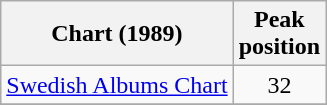<table class="wikitable">
<tr>
<th>Chart (1989)</th>
<th>Peak<br>position</th>
</tr>
<tr>
<td><a href='#'>Swedish Albums Chart</a></td>
<td align="center">32</td>
</tr>
<tr>
</tr>
</table>
